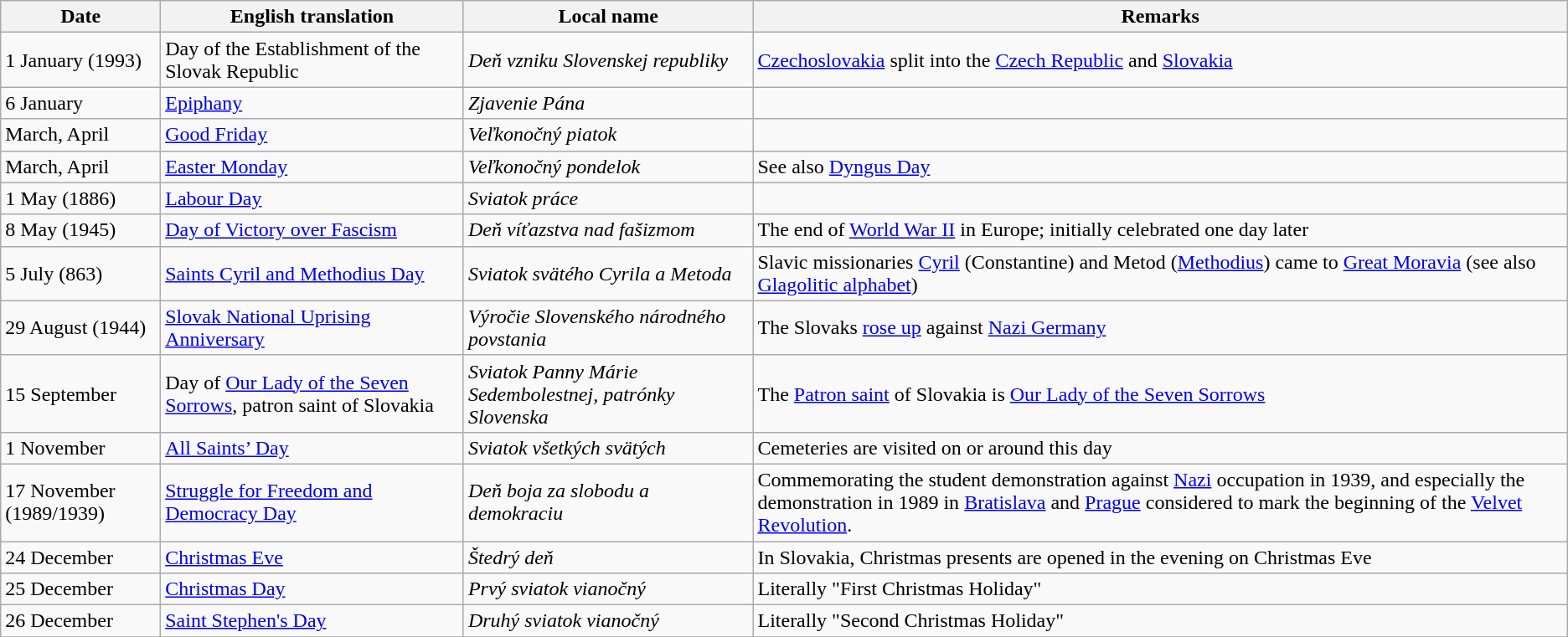<table class="wikitable">
<tr>
<th>Date</th>
<th>English translation</th>
<th>Local name</th>
<th>Remarks</th>
</tr>
<tr>
<td>1 January (1993)</td>
<td>Day of the Establishment of the Slovak Republic</td>
<td><em>Deň vzniku Slovenskej republiky</em></td>
<td><a href='#'>Czechoslovakia</a> split into the <a href='#'>Czech Republic</a> and <a href='#'>Slovakia</a></td>
</tr>
<tr>
<td>6 January</td>
<td><a href='#'>Epiphany</a></td>
<td><em>Zjavenie Pána</em></td>
<td></td>
</tr>
<tr>
<td>March, April</td>
<td><a href='#'>Good Friday</a></td>
<td><em>Veľkonočný piatok</em></td>
<td></td>
</tr>
<tr>
<td>March, April</td>
<td><a href='#'>Easter Monday</a></td>
<td><em>Veľkonočný pondelok</em></td>
<td>See also <a href='#'>Dyngus Day</a></td>
</tr>
<tr>
<td>1 May (1886)</td>
<td><a href='#'>Labour Day</a></td>
<td><em>Sviatok práce</em></td>
<td></td>
</tr>
<tr>
<td>8 May (1945)</td>
<td><a href='#'>Day of Victory over Fascism</a></td>
<td><em>Deň víťazstva nad fašizmom</em></td>
<td>The end of <a href='#'>World War II</a> in Europe; initially celebrated one day later</td>
</tr>
<tr>
<td>5 July (863)</td>
<td><a href='#'>Saints Cyril and Methodius Day</a></td>
<td><em> Sviatok svätého Cyrila a Metoda</em></td>
<td>Slavic missionaries <a href='#'>Cyril</a> (Constantine) and Metod (<a href='#'>Methodius</a>) came to <a href='#'>Great Moravia</a> (see also <a href='#'>Glagolitic alphabet</a>)</td>
</tr>
<tr>
<td>29 August (1944)</td>
<td><a href='#'>Slovak National Uprising Anniversary</a></td>
<td><em>Výročie Slovenského národného povstania</em></td>
<td>The Slovaks <a href='#'>rose up</a> against <a href='#'>Nazi Germany</a></td>
</tr>
<tr>
<td>15 September</td>
<td>Day of <a href='#'>Our Lady of the Seven Sorrows</a>, patron saint of Slovakia</td>
<td><em>Sviatok Panny Márie Sedembolestnej, patrónky Slovenska</em></td>
<td>The <a href='#'>Patron saint</a> of Slovakia is <a href='#'>Our Lady of the Seven Sorrows</a></td>
</tr>
<tr>
<td>1 November</td>
<td><a href='#'>All Saints’ Day</a></td>
<td><em>Sviatok všetkých svätých</em></td>
<td>Cemeteries are visited on or around this day</td>
</tr>
<tr>
<td>17 November (1989/1939)</td>
<td><a href='#'>Struggle for Freedom and Democracy Day</a></td>
<td><em>Deň boja za slobodu a demokraciu</em></td>
<td>Commemorating the student demonstration against <a href='#'>Nazi</a> occupation in 1939, and especially the demonstration in 1989 in <a href='#'>Bratislava</a> and <a href='#'>Prague</a> considered to mark the beginning of the <a href='#'>Velvet Revolution</a>.</td>
</tr>
<tr>
<td>24 December</td>
<td><a href='#'>Christmas Eve</a></td>
<td><em>Štedrý deň</em></td>
<td>In Slovakia, Christmas presents are opened in the evening on Christmas Eve</td>
</tr>
<tr>
<td>25 December</td>
<td><a href='#'>Christmas Day</a></td>
<td><em>Prvý sviatok vianočný</em></td>
<td>Literally "First Christmas Holiday"</td>
</tr>
<tr>
<td>26 December</td>
<td><a href='#'>Saint Stephen's Day</a></td>
<td><em>Druhý sviatok vianočný</em></td>
<td>Literally "Second Christmas Holiday"</td>
</tr>
<tr>
</tr>
</table>
